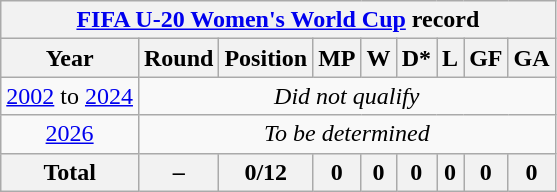<table class="wikitable" style="text-align: center;">
<tr>
<th colspan=10><a href='#'>FIFA U-20 Women's World Cup</a> record</th>
</tr>
<tr>
<th>Year</th>
<th>Round</th>
<th>Position</th>
<th>MP</th>
<th>W</th>
<th>D*</th>
<th>L</th>
<th>GF</th>
<th>GA</th>
</tr>
<tr>
<td> <a href='#'>2002</a> to   <a href='#'>2024</a></td>
<td colspan=9><em>Did not qualify</em></td>
</tr>
<tr>
<td> <a href='#'>2026</a></td>
<td colspan=9><em>To be determined</em></td>
</tr>
<tr>
<th>Total</th>
<th>–</th>
<th>0/12</th>
<th>0</th>
<th>0</th>
<th>0</th>
<th>0</th>
<th>0</th>
<th>0</th>
</tr>
</table>
